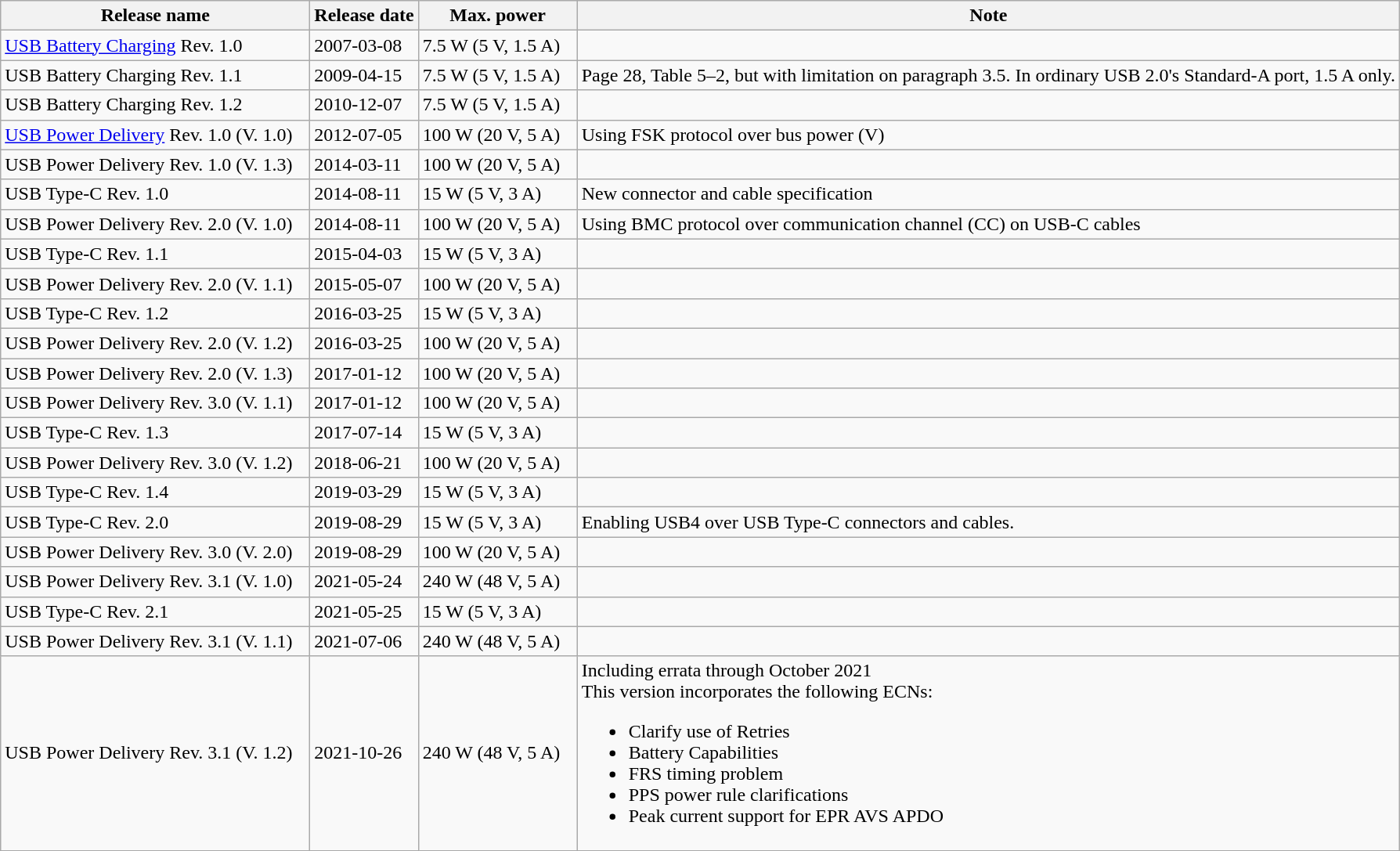<table class="wikitable sortable">
<tr>
<th style="width:16em;">Release name</th>
<th>Release date</th>
<th style="width:8em;">Max. power</th>
<th>Note</th>
</tr>
<tr>
<td><a href='#'>USB Battery Charging</a> Rev. 1.0</td>
<td>2007-03-08</td>
<td>7.5 W (5 V, 1.5 A)</td>
<td></td>
</tr>
<tr>
<td>USB Battery Charging Rev. 1.1</td>
<td>2009-04-15</td>
<td>7.5 W (5 V, 1.5 A)</td>
<td>Page 28, Table 5–2, but with limitation on paragraph 3.5. In ordinary USB 2.0's Standard-A port, 1.5 A only.</td>
</tr>
<tr>
<td>USB Battery Charging Rev. 1.2</td>
<td>2010-12-07</td>
<td>7.5 W (5 V, 1.5 A)</td>
<td></td>
</tr>
<tr>
<td><a href='#'>USB Power Delivery</a> Rev. 1.0 (V. 1.0)</td>
<td>2012-07-05</td>
<td>100 W (20 V, 5 A)</td>
<td>Using FSK protocol over bus power (V)</td>
</tr>
<tr>
<td>USB Power Delivery Rev. 1.0 (V. 1.3)</td>
<td>2014-03-11</td>
<td>100 W (20 V, 5 A)</td>
<td></td>
</tr>
<tr>
<td>USB Type-C Rev. 1.0</td>
<td>2014-08-11</td>
<td>15 W (5 V, 3 A)</td>
<td>New connector and cable specification</td>
</tr>
<tr>
<td>USB Power Delivery Rev. 2.0 (V. 1.0)</td>
<td>2014-08-11</td>
<td>100 W (20 V, 5 A)</td>
<td>Using BMC protocol over communication channel (CC) on USB-C cables</td>
</tr>
<tr>
<td>USB Type-C Rev. 1.1</td>
<td>2015-04-03</td>
<td>15 W (5 V, 3 A)</td>
<td></td>
</tr>
<tr>
<td>USB Power Delivery Rev. 2.0 (V. 1.1)</td>
<td>2015-05-07</td>
<td>100 W (20 V, 5 A)</td>
<td></td>
</tr>
<tr>
<td>USB Type-C Rev. 1.2</td>
<td>2016-03-25</td>
<td>15 W (5 V, 3 A)</td>
<td></td>
</tr>
<tr>
<td>USB Power Delivery Rev. 2.0 (V. 1.2)</td>
<td>2016-03-25</td>
<td>100 W (20 V, 5 A)</td>
<td></td>
</tr>
<tr>
<td>USB Power Delivery Rev. 2.0 (V. 1.3)</td>
<td>2017-01-12</td>
<td>100 W (20 V, 5 A)</td>
<td></td>
</tr>
<tr>
<td>USB Power Delivery Rev. 3.0 (V. 1.1)</td>
<td>2017-01-12</td>
<td>100 W (20 V, 5 A)</td>
<td></td>
</tr>
<tr>
<td>USB Type-C Rev. 1.3</td>
<td>2017-07-14</td>
<td>15 W (5 V, 3 A)</td>
<td></td>
</tr>
<tr>
<td>USB Power Delivery Rev. 3.0 (V. 1.2)</td>
<td>2018-06-21</td>
<td>100 W (20 V, 5 A)</td>
<td></td>
</tr>
<tr>
<td>USB Type-C Rev. 1.4</td>
<td>2019-03-29</td>
<td>15 W (5 V, 3 A)</td>
<td></td>
</tr>
<tr>
<td>USB Type-C Rev. 2.0</td>
<td>2019-08-29</td>
<td>15 W (5 V, 3 A)</td>
<td>Enabling USB4 over USB Type-C connectors and cables.</td>
</tr>
<tr>
<td>USB Power Delivery Rev. 3.0 (V. 2.0)</td>
<td>2019-08-29</td>
<td>100 W (20 V, 5 A)</td>
<td></td>
</tr>
<tr>
<td>USB Power Delivery Rev. 3.1 (V. 1.0)</td>
<td>2021-05-24</td>
<td>240 W (48 V, 5 A)</td>
<td></td>
</tr>
<tr>
<td>USB Type-C Rev. 2.1</td>
<td>2021-05-25</td>
<td>15 W (5 V, 3 A)</td>
<td></td>
</tr>
<tr>
<td>USB Power Delivery Rev. 3.1 (V. 1.1)</td>
<td>2021-07-06</td>
<td>240 W (48 V, 5 A)</td>
<td></td>
</tr>
<tr>
<td>USB Power Delivery Rev. 3.1 (V. 1.2)</td>
<td>2021-10-26</td>
<td>240 W (48 V, 5 A)</td>
<td>Including errata through October 2021<br>This version incorporates the following ECNs:<ul><li>Clarify use of Retries</li><li>Battery Capabilities</li><li>FRS timing problem</li><li>PPS power rule clarifications</li><li>Peak current support for EPR AVS APDO</li></ul></td>
</tr>
</table>
